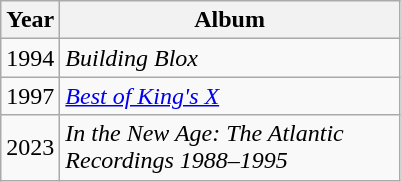<table class="wikitable" style="text-align:center;">
<tr>
<th>Year</th>
<th style="width:219px;">Album</th>
</tr>
<tr>
<td>1994</td>
<td style="text-align:left;"><em>Building Blox</em></td>
</tr>
<tr>
<td>1997</td>
<td style="text-align:left;"><em><a href='#'>Best of King's X</a></em></td>
</tr>
<tr>
<td>2023</td>
<td style="text-align:left;"><em>In the New Age: The Atlantic Recordings 1988–1995</em></td>
</tr>
</table>
